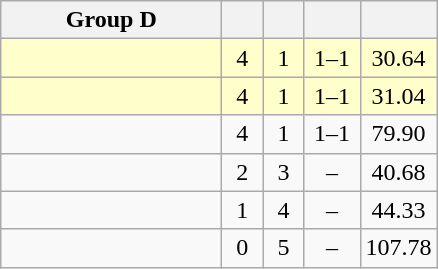<table class="wikitable" style="text-align: center;">
<tr>
<th width=140>Group D</th>
<th width=20></th>
<th width=20></th>
<th width=30></th>
<th width=20></th>
</tr>
<tr bgcolor=#ffffcc>
<td style="text-align:left;"></td>
<td>4</td>
<td>1</td>
<td>1–1</td>
<td>30.64</td>
</tr>
<tr bgcolor=#ffffcc>
<td style="text-align:left;"></td>
<td>4</td>
<td>1</td>
<td>1–1</td>
<td>31.04</td>
</tr>
<tr>
<td style="text-align:left;"></td>
<td>4</td>
<td>1</td>
<td>1–1</td>
<td>79.90</td>
</tr>
<tr>
<td style="text-align:left;"></td>
<td>2</td>
<td>3</td>
<td>–</td>
<td>40.68</td>
</tr>
<tr>
<td style="text-align:left;"></td>
<td>1</td>
<td>4</td>
<td>–</td>
<td>44.33</td>
</tr>
<tr>
<td style="text-align:left;"></td>
<td>0</td>
<td>5</td>
<td>–</td>
<td>107.78</td>
</tr>
</table>
